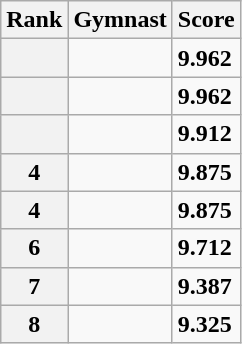<table class="wikitable sortable">
<tr>
<th scope="col">Rank</th>
<th scope="col">Gymnast</th>
<th scope="col">Score</th>
</tr>
<tr>
<th scope="row"></th>
<td></td>
<td><strong>9.962</strong></td>
</tr>
<tr>
<th scope="row"></th>
<td></td>
<td><strong>9.962</strong></td>
</tr>
<tr>
<th scope="row"></th>
<td></td>
<td><strong>9.912</strong></td>
</tr>
<tr>
<th scope="row">4</th>
<td></td>
<td><strong>9.875</strong></td>
</tr>
<tr>
<th scope="row">4</th>
<td></td>
<td><strong>9.875</strong></td>
</tr>
<tr>
<th scope="row">6</th>
<td></td>
<td><strong>9.712</strong></td>
</tr>
<tr>
<th scope="row">7</th>
<td></td>
<td><strong>9.387</strong></td>
</tr>
<tr>
<th scope="row">8</th>
<td></td>
<td><strong>9.325</strong></td>
</tr>
</table>
